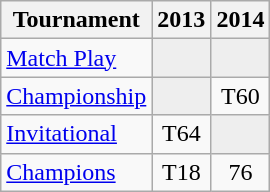<table class="wikitable" style="text-align:center;">
<tr>
<th>Tournament</th>
<th>2013</th>
<th>2014</th>
</tr>
<tr>
<td align="left"><a href='#'>Match Play</a></td>
<td style="background:#eeeeee;"></td>
<td style="background:#eeeeee;"></td>
</tr>
<tr>
<td align="left"><a href='#'>Championship</a></td>
<td style="background:#eeeeee;"></td>
<td>T60</td>
</tr>
<tr>
<td align="left"><a href='#'>Invitational</a></td>
<td>T64</td>
<td style="background:#eeeeee;"></td>
</tr>
<tr>
<td align="left"><a href='#'>Champions</a></td>
<td>T18</td>
<td>76</td>
</tr>
</table>
